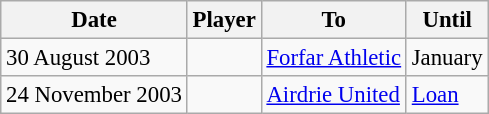<table class="wikitable sortable" style="font-size:95%">
<tr>
<th>Date</th>
<th>Player</th>
<th>To</th>
<th>Until</th>
</tr>
<tr>
<td>30 August 2003</td>
<td> </td>
<td><a href='#'>Forfar Athletic</a></td>
<td>January</td>
</tr>
<tr>
<td>24 November 2003</td>
<td> </td>
<td><a href='#'>Airdrie United</a></td>
<td><a href='#'>Loan</a></td>
</tr>
</table>
